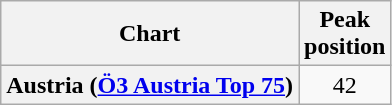<table class="wikitable sortable plainrowheaders" style="text-align:center">
<tr>
<th scope="col">Chart</th>
<th scope="col">Peak<br>position</th>
</tr>
<tr>
<th scope="row">Austria (<a href='#'>Ö3 Austria Top 75</a>)</th>
<td>42</td>
</tr>
</table>
